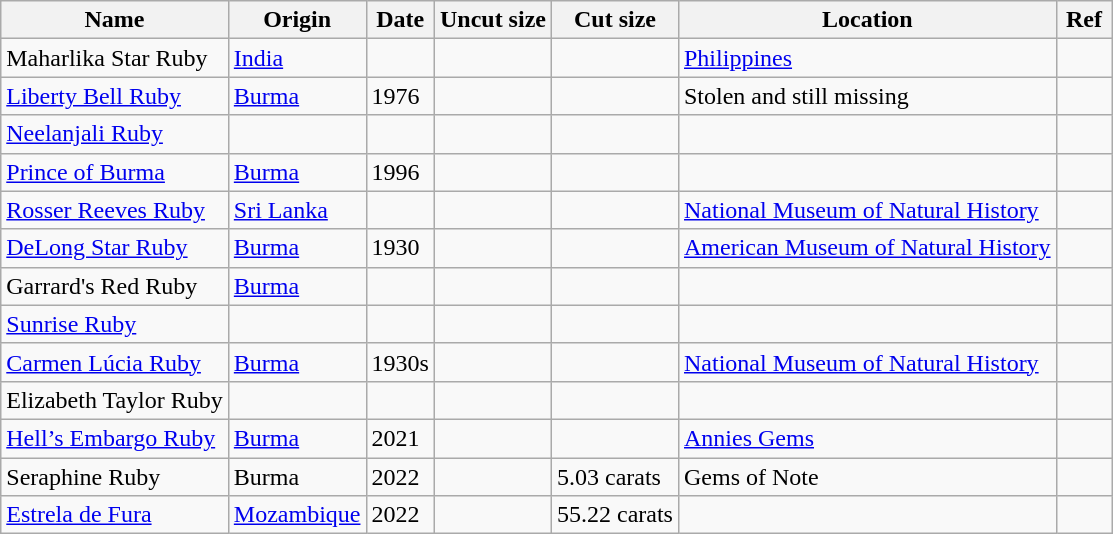<table class="wikitable sortable">
<tr>
<th scope="col">Name</th>
<th scope="col">Origin</th>
<th>Date</th>
<th scope="col" data-sort-type="number">Uncut size</th>
<th>Cut size</th>
<th scope="col">Location</th>
<th style="width:5%;" class="unsortable">Ref</th>
</tr>
<tr>
<td>Maharlika Star Ruby</td>
<td><a href='#'>India</a></td>
<td></td>
<td></td>
<td></td>
<td><a href='#'>Philippines</a></td>
<td></td>
</tr>
<tr>
<td><a href='#'>Liberty Bell Ruby</a></td>
<td><a href='#'>Burma</a></td>
<td>1976  </td>
<td></td>
<td></td>
<td>Stolen and still missing</td>
<td></td>
</tr>
<tr>
<td><a href='#'>Neelanjali Ruby</a></td>
<td></td>
<td></td>
<td></td>
<td></td>
<td></td>
<td></td>
</tr>
<tr>
<td><a href='#'>Prince of Burma</a></td>
<td><a href='#'>Burma</a></td>
<td>1996</td>
<td></td>
<td></td>
<td></td>
<td></td>
</tr>
<tr>
<td><a href='#'>Rosser Reeves Ruby</a></td>
<td><a href='#'>Sri Lanka</a></td>
<td></td>
<td></td>
<td></td>
<td><a href='#'>National Museum of Natural History</a></td>
<td></td>
</tr>
<tr>
<td><a href='#'>DeLong Star Ruby</a></td>
<td><a href='#'>Burma</a></td>
<td>1930</td>
<td></td>
<td></td>
<td><a href='#'>American Museum of Natural History</a></td>
<td></td>
</tr>
<tr>
<td>Garrard's Red Ruby</td>
<td><a href='#'>Burma</a></td>
<td></td>
<td></td>
<td></td>
<td></td>
<td></td>
</tr>
<tr>
<td><a href='#'>Sunrise Ruby</a></td>
<td></td>
<td></td>
<td></td>
<td></td>
<td></td>
<td></td>
</tr>
<tr>
<td><a href='#'>Carmen Lúcia Ruby</a></td>
<td><a href='#'>Burma</a></td>
<td>1930s</td>
<td></td>
<td></td>
<td><a href='#'>National Museum of Natural History</a></td>
<td></td>
</tr>
<tr>
<td>Elizabeth Taylor Ruby</td>
<td></td>
<td></td>
<td></td>
<td></td>
<td></td>
<td></td>
</tr>
<tr>
<td><a href='#'>Hell’s Embargo Ruby</a></td>
<td><a href='#'>Burma</a></td>
<td>2021</td>
<td></td>
<td></td>
<td><a href='#'>Annies Gems</a></td>
<td></td>
</tr>
<tr>
<td>Seraphine Ruby</td>
<td>Burma</td>
<td>2022</td>
<td></td>
<td>5.03 carats</td>
<td>Gems of Note</td>
<td></td>
</tr>
<tr>
<td><a href='#'>Estrela de Fura</a></td>
<td><a href='#'>Mozambique</a></td>
<td>2022</td>
<td></td>
<td>55.22 carats</td>
<td></td>
<td></td>
</tr>
</table>
